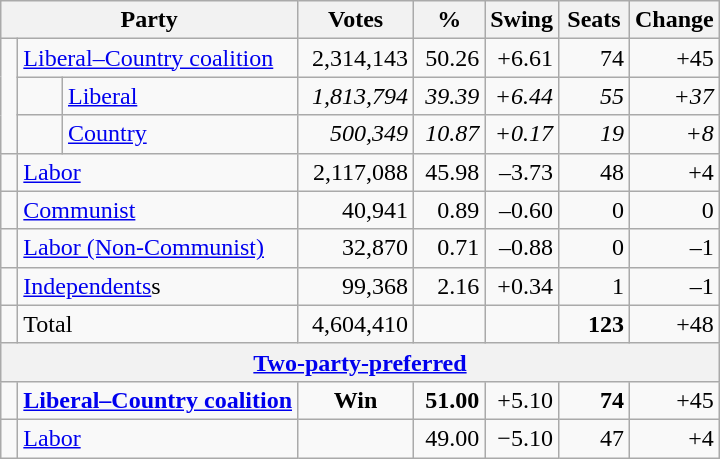<table class="wikitable">
<tr>
<th colspan=3 style="width:180px">Party</th>
<th style="width:70px">Votes</th>
<th style="width:40px">%</th>
<th style="width:40px">Swing</th>
<th style="width:40px">Seats</th>
<th style="width:40px">Change</th>
</tr>
<tr>
<td rowspan=3> </td>
<td colspan=2><a href='#'>Liberal–Country coalition</a></td>
<td align=right>2,314,143</td>
<td align=right>50.26</td>
<td align=right>+6.61</td>
<td align=right>74</td>
<td align=right>+45</td>
</tr>
<tr>
<td> </td>
<td><a href='#'>Liberal</a></td>
<td align=right><em>1,813,794</em></td>
<td align=right><em>39.39</em></td>
<td align=right><em>+6.44</em></td>
<td align=right><em>55</em></td>
<td align=right><em>+37</em></td>
</tr>
<tr>
<td> </td>
<td><a href='#'>Country</a></td>
<td align=right><em>500,349</em></td>
<td align=right><em>10.87</em></td>
<td align=right><em>+0.17</em></td>
<td align=right><em>19</em></td>
<td align=right><em>+8</em></td>
</tr>
<tr>
<td> </td>
<td colspan=2><a href='#'>Labor</a></td>
<td align=right>2,117,088</td>
<td align=right>45.98</td>
<td align=right>–3.73</td>
<td align=right>48</td>
<td align=right>+4</td>
</tr>
<tr>
<td> </td>
<td colspan=2><a href='#'>Communist</a></td>
<td align=right>40,941</td>
<td align=right>0.89</td>
<td align=right>–0.60</td>
<td align=right>0</td>
<td align=right>0</td>
</tr>
<tr>
<td> </td>
<td colspan=2><a href='#'>Labor (Non-Communist)</a></td>
<td align=right>32,870</td>
<td align=right>0.71</td>
<td align=right>–0.88</td>
<td align=right>0</td>
<td align=right>–1</td>
</tr>
<tr>
<td> </td>
<td colspan=2><a href='#'>Independents</a>s</td>
<td align=right>99,368</td>
<td align=right>2.16</td>
<td align=right>+0.34</td>
<td align=right>1</td>
<td align=right>–1</td>
</tr>
<tr>
<td> </td>
<td colspan=2>Total</td>
<td align=right>4,604,410</td>
<td align=right> </td>
<td align=right> </td>
<td align=right><strong>123</strong></td>
<td align=right>+48</td>
</tr>
<tr>
<th colspan=8 align=center><a href='#'>Two-party-preferred</a> </th>
</tr>
<tr>
<td> </td>
<td colspan=2><strong><a href='#'>Liberal–Country coalition</a></strong></td>
<td align=center><strong>Win</strong></td>
<td align=right><strong>51.00</strong></td>
<td align=right>+5.10</td>
<td align=right><strong>74</strong></td>
<td align=right>+45</td>
</tr>
<tr>
<td> </td>
<td colspan=2><a href='#'>Labor</a></td>
<td align=center></td>
<td align=right>49.00</td>
<td align=right>−5.10</td>
<td align=right>47</td>
<td align=right>+4</td>
</tr>
</table>
